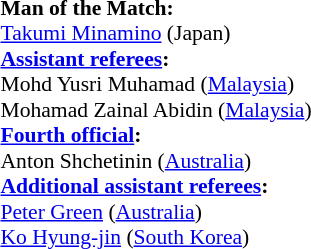<table style="width:100%; font-size:90%;">
<tr>
<td><br><strong>Man of the Match:</strong>
<br><a href='#'>Takumi Minamino</a> (Japan)<br><strong><a href='#'>Assistant referees</a>:</strong>
<br>Mohd Yusri Muhamad (<a href='#'>Malaysia</a>)
<br>Mohamad Zainal Abidin (<a href='#'>Malaysia</a>)
<br><strong><a href='#'>Fourth official</a>:</strong>
<br>Anton Shchetinin (<a href='#'>Australia</a>)
<br><strong><a href='#'>Additional assistant referees</a>:</strong>
<br><a href='#'>Peter Green</a> (<a href='#'>Australia</a>)
<br><a href='#'>Ko Hyung-jin</a> (<a href='#'>South Korea</a>)</td>
</tr>
</table>
